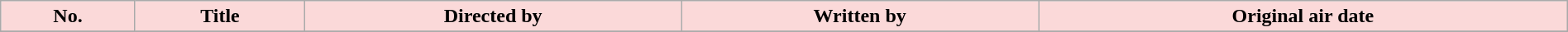<table class="wikitable plainroweaders" style="width: 100%; margin-right: 0;">
<tr>
<th style="background: #FBD9D9; color: #000000;">No.</th>
<th style="background: #FBD9D9; color: #000000;">Title</th>
<th style="background: #FBD9D9; color: #000000;">Directed by</th>
<th style="background: #FBD9D9; color: #000000;">Written by</th>
<th style="background: #FBD9D9; color: #000000;">Original air date</th>
</tr>
<tr>
</tr>
</table>
